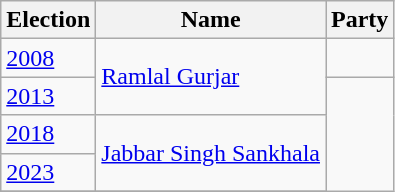<table class="wikitable sortable">
<tr>
<th>Election</th>
<th>Name</th>
<th colspan=2>Party</th>
</tr>
<tr>
<td><a href='#'>2008</a></td>
<td rowspan=2><a href='#'>Ramlal Gurjar</a></td>
<td></td>
</tr>
<tr>
<td><a href='#'>2013</a></td>
</tr>
<tr>
<td><a href='#'>2018</a></td>
<td rowspan=2><a href='#'>Jabbar Singh Sankhala</a></td>
</tr>
<tr>
<td><a href='#'>2023</a></td>
</tr>
<tr>
</tr>
</table>
